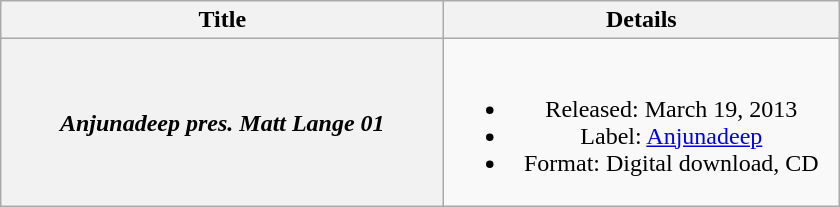<table class="wikitable plainrowheaders" style="text-align:center;">
<tr>
<th scope="col" style="width:18em;">Title</th>
<th scope="col" style="width:16em;">Details</th>
</tr>
<tr>
<th scope="row"><em>Anjunadeep pres. Matt Lange 01</em></th>
<td><br><ul><li>Released: March 19, 2013</li><li>Label: <a href='#'>Anjunadeep</a></li><li>Format: Digital download, CD</li></ul></td>
</tr>
</table>
